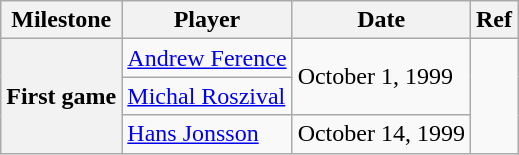<table class="wikitable">
<tr>
<th scope="col">Milestone</th>
<th scope="col">Player</th>
<th scope="col">Date</th>
<th scope="col">Ref</th>
</tr>
<tr>
<th rowspan=3>First game</th>
<td><a href='#'>Andrew Ference</a></td>
<td rowspan=2>October 1, 1999</td>
<td rowspan=3></td>
</tr>
<tr>
<td><a href='#'>Michal Roszival</a></td>
</tr>
<tr>
<td><a href='#'>Hans Jonsson</a></td>
<td>October 14, 1999</td>
</tr>
</table>
